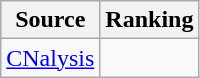<table class="wikitable" style="text-align:center">
<tr>
<th>Source</th>
<th>Ranking</th>
</tr>
<tr>
<td align=left><a href='#'>CNalysis</a></td>
<td></td>
</tr>
</table>
